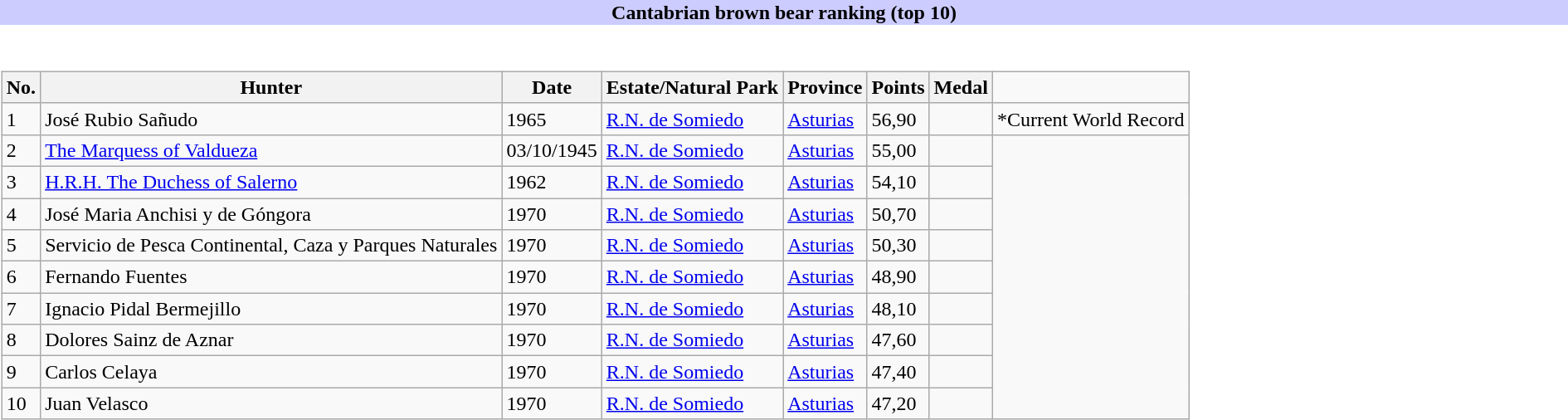<table class="toccolours collapsible collapsed"  style="width: 100%; margin: auto;">
<tr>
<th style="background:#ccf;">Cantabrian brown bear ranking (top 10)</th>
</tr>
<tr>
<td><br><table class="wikitable sortable">
<tr>
<th>No.</th>
<th>Hunter</th>
<th>Date</th>
<th>Estate/Natural Park</th>
<th>Province</th>
<th>Points</th>
<th>Medal</th>
</tr>
<tr>
<td>1</td>
<td>José Rubio Sañudo</td>
<td>1965</td>
<td><a href='#'>R.N. de Somiedo</a></td>
<td><a href='#'>Asturias</a></td>
<td>56,90</td>
<td></td>
<td>*Current World Record</td>
</tr>
<tr>
<td>2</td>
<td><a href='#'>The Marquess of Valdueza</a></td>
<td>03/10/1945</td>
<td><a href='#'>R.N. de Somiedo</a></td>
<td><a href='#'>Asturias</a></td>
<td>55,00</td>
<td></td>
</tr>
<tr>
<td>3</td>
<td><a href='#'>H.R.H. The Duchess of Salerno</a></td>
<td>1962</td>
<td><a href='#'>R.N. de Somiedo</a></td>
<td><a href='#'>Asturias</a></td>
<td>54,10</td>
<td></td>
</tr>
<tr>
<td>4</td>
<td>José Maria Anchisi y de Góngora</td>
<td>1970</td>
<td><a href='#'>R.N. de Somiedo</a></td>
<td><a href='#'>Asturias</a></td>
<td>50,70</td>
<td></td>
</tr>
<tr>
<td>5</td>
<td>Servicio de Pesca Continental, Caza y Parques Naturales</td>
<td>1970</td>
<td><a href='#'>R.N. de Somiedo</a></td>
<td><a href='#'>Asturias</a></td>
<td>50,30</td>
<td></td>
</tr>
<tr>
<td>6</td>
<td>Fernando Fuentes</td>
<td>1970</td>
<td><a href='#'>R.N. de Somiedo</a></td>
<td><a href='#'>Asturias</a></td>
<td>48,90</td>
<td></td>
</tr>
<tr>
<td>7</td>
<td>Ignacio Pidal Bermejillo</td>
<td>1970</td>
<td><a href='#'>R.N. de Somiedo</a></td>
<td><a href='#'>Asturias</a></td>
<td>48,10</td>
<td></td>
</tr>
<tr>
<td>8</td>
<td>Dolores Sainz de Aznar</td>
<td>1970</td>
<td><a href='#'>R.N. de Somiedo</a></td>
<td><a href='#'>Asturias</a></td>
<td>47,60</td>
<td></td>
</tr>
<tr>
<td>9</td>
<td>Carlos Celaya</td>
<td>1970</td>
<td><a href='#'>R.N. de Somiedo</a></td>
<td><a href='#'>Asturias</a></td>
<td>47,40</td>
<td></td>
</tr>
<tr>
<td>10</td>
<td>Juan Velasco</td>
<td>1970</td>
<td><a href='#'>R.N. de Somiedo</a></td>
<td><a href='#'>Asturias</a></td>
<td>47,20</td>
<td></td>
</tr>
</table>
</td>
</tr>
</table>
